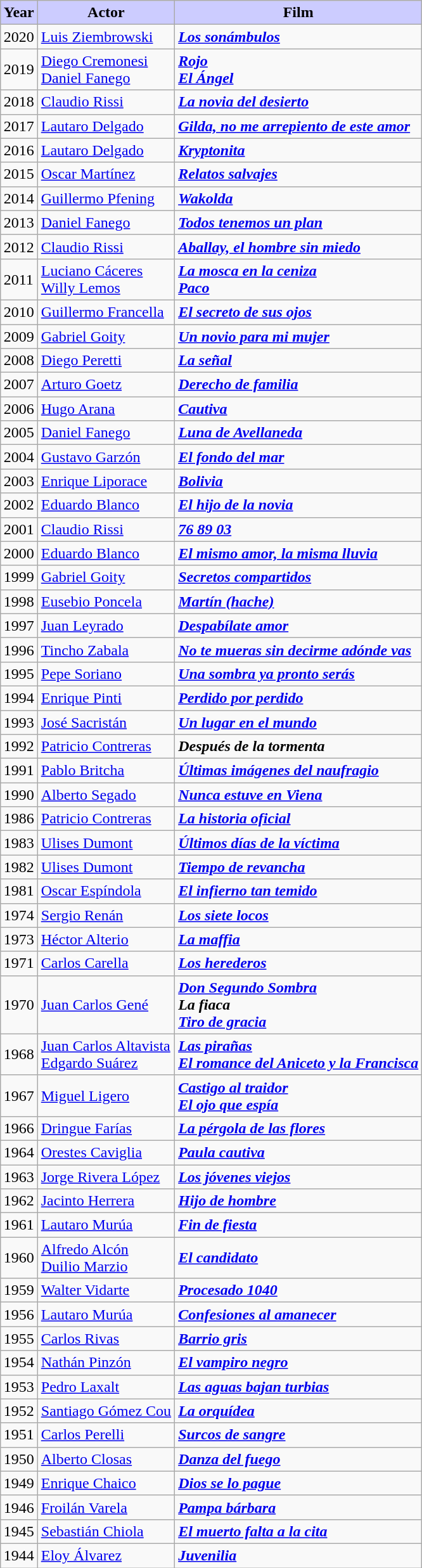<table class="wikitable" style=" margin-left: auto; margin-right: auto">
<tr>
<th style="background:#ccf;">Year</th>
<th style="background:#ccf;">Actor</th>
<th style="background:#ccf;">Film</th>
</tr>
<tr>
<td>2020</td>
<td><a href='#'>Luis Ziembrowski</a></td>
<td><strong><em><a href='#'>Los sonámbulos</a></em></strong></td>
</tr>
<tr>
<td>2019</td>
<td><a href='#'>Diego Cremonesi</a><br><a href='#'>Daniel Fanego</a></td>
<td><strong><em><a href='#'>Rojo</a></em></strong><br><strong><em><a href='#'>El Ángel</a></em></strong></td>
</tr>
<tr>
<td>2018</td>
<td><a href='#'>Claudio Rissi</a></td>
<td><strong><em><a href='#'>La novia del desierto</a></em></strong></td>
</tr>
<tr>
<td>2017</td>
<td><a href='#'>Lautaro Delgado</a></td>
<td><strong><em><a href='#'>Gilda, no me arrepiento de este amor</a></em></strong></td>
</tr>
<tr>
<td>2016</td>
<td><a href='#'>Lautaro Delgado</a></td>
<td><strong><em><a href='#'>Kryptonita</a></em></strong></td>
</tr>
<tr>
<td>2015</td>
<td><a href='#'>Oscar Martínez</a></td>
<td><strong><em><a href='#'>Relatos salvajes</a></em></strong></td>
</tr>
<tr>
<td>2014</td>
<td><a href='#'>Guillermo Pfening</a></td>
<td><strong><em><a href='#'>Wakolda</a></em></strong></td>
</tr>
<tr>
<td>2013</td>
<td><a href='#'>Daniel Fanego</a></td>
<td><strong><em><a href='#'>Todos tenemos un plan</a></em></strong></td>
</tr>
<tr>
<td>2012</td>
<td><a href='#'>Claudio Rissi</a></td>
<td><strong><em><a href='#'>Aballay, el hombre sin miedo</a></em></strong></td>
</tr>
<tr>
<td>2011</td>
<td><a href='#'>Luciano Cáceres</a><br><a href='#'>Willy Lemos</a></td>
<td><strong><em><a href='#'>La mosca en la ceniza</a></em></strong><br><strong><em><a href='#'>Paco</a></em></strong></td>
</tr>
<tr>
<td>2010</td>
<td><a href='#'>Guillermo Francella</a></td>
<td><strong><em><a href='#'>El secreto de sus ojos</a></em></strong></td>
</tr>
<tr>
<td>2009</td>
<td><a href='#'>Gabriel Goity</a></td>
<td><strong><em><a href='#'>Un novio para mi mujer</a></em></strong></td>
</tr>
<tr>
<td>2008</td>
<td><a href='#'>Diego Peretti</a></td>
<td><strong><em><a href='#'>La señal</a></em></strong></td>
</tr>
<tr>
<td>2007</td>
<td><a href='#'>Arturo Goetz</a></td>
<td><strong><em><a href='#'>Derecho de familia</a></em></strong></td>
</tr>
<tr>
<td>2006</td>
<td><a href='#'>Hugo Arana</a></td>
<td><strong><em><a href='#'>Cautiva</a></em></strong></td>
</tr>
<tr>
<td>2005</td>
<td><a href='#'>Daniel Fanego</a></td>
<td><strong><em><a href='#'>Luna de Avellaneda</a></em></strong></td>
</tr>
<tr>
<td>2004</td>
<td><a href='#'>Gustavo Garzón</a></td>
<td><strong><em><a href='#'>El fondo del mar</a></em></strong></td>
</tr>
<tr>
<td>2003</td>
<td><a href='#'>Enrique Liporace</a></td>
<td><strong><em><a href='#'>Bolivia</a></em></strong></td>
</tr>
<tr>
<td>2002</td>
<td><a href='#'>Eduardo Blanco</a></td>
<td><strong><em><a href='#'>El hijo de la novia</a></em></strong></td>
</tr>
<tr>
<td>2001</td>
<td><a href='#'>Claudio Rissi</a></td>
<td><strong><em><a href='#'>76 89 03</a></em></strong></td>
</tr>
<tr>
<td>2000</td>
<td><a href='#'>Eduardo Blanco</a></td>
<td><strong><em><a href='#'>El mismo amor, la misma lluvia</a></em></strong></td>
</tr>
<tr>
<td>1999</td>
<td><a href='#'>Gabriel Goity</a></td>
<td><strong><em><a href='#'>Secretos compartidos</a></em></strong></td>
</tr>
<tr>
<td>1998</td>
<td><a href='#'>Eusebio Poncela</a></td>
<td><strong><em><a href='#'>Martín (hache)</a></em></strong></td>
</tr>
<tr>
<td>1997</td>
<td><a href='#'>Juan Leyrado</a></td>
<td><strong><em><a href='#'>Despabílate amor</a></em></strong></td>
</tr>
<tr>
<td>1996</td>
<td><a href='#'>Tincho Zabala</a></td>
<td><strong><em><a href='#'>No te mueras sin decirme adónde vas</a></em></strong></td>
</tr>
<tr>
<td>1995</td>
<td><a href='#'>Pepe Soriano</a></td>
<td><strong><em><a href='#'>Una sombra ya pronto serás</a></em></strong></td>
</tr>
<tr>
<td>1994</td>
<td><a href='#'>Enrique Pinti</a></td>
<td><strong><em><a href='#'>Perdido por perdido</a></em></strong></td>
</tr>
<tr>
<td>1993</td>
<td><a href='#'>José Sacristán</a></td>
<td><strong><em><a href='#'>Un lugar en el mundo</a></em></strong></td>
</tr>
<tr>
<td>1992</td>
<td><a href='#'>Patricio Contreras</a></td>
<td><strong><em>Después de la tormenta</em></strong></td>
</tr>
<tr>
<td>1991</td>
<td><a href='#'>Pablo Britcha</a></td>
<td><strong><em><a href='#'>Últimas imágenes del naufragio</a></em></strong></td>
</tr>
<tr>
<td>1990</td>
<td><a href='#'>Alberto Segado</a></td>
<td><strong><em><a href='#'>Nunca estuve en Viena</a></em></strong></td>
</tr>
<tr>
<td>1986</td>
<td><a href='#'>Patricio Contreras</a></td>
<td><strong><em><a href='#'>La historia oficial</a></em></strong></td>
</tr>
<tr>
<td>1983</td>
<td><a href='#'>Ulises Dumont</a></td>
<td><strong><em><a href='#'>Últimos días de la víctima</a></em></strong></td>
</tr>
<tr>
<td>1982</td>
<td><a href='#'>Ulises Dumont</a></td>
<td><strong><em><a href='#'>Tiempo de revancha</a></em></strong></td>
</tr>
<tr>
<td>1981</td>
<td><a href='#'>Oscar Espíndola</a></td>
<td><strong><em><a href='#'>El infierno tan temido</a></em></strong></td>
</tr>
<tr>
<td>1974</td>
<td><a href='#'>Sergio Renán</a></td>
<td><strong><em><a href='#'>Los siete locos</a></em></strong></td>
</tr>
<tr>
<td>1973</td>
<td><a href='#'>Héctor Alterio</a></td>
<td><strong><em><a href='#'>La maffia</a></em></strong></td>
</tr>
<tr>
<td>1971</td>
<td><a href='#'>Carlos Carella</a></td>
<td><strong><em><a href='#'>Los herederos</a></em></strong></td>
</tr>
<tr>
<td>1970</td>
<td><a href='#'>Juan Carlos Gené</a></td>
<td><strong><em><a href='#'>Don Segundo Sombra</a></em></strong><br><strong><em>La fiaca</em></strong><br><strong><em><a href='#'>Tiro de gracia</a></em></strong></td>
</tr>
<tr>
<td>1968</td>
<td><a href='#'>Juan Carlos Altavista</a><br><a href='#'>Edgardo Suárez</a></td>
<td><strong><em><a href='#'>Las pirañas</a></em></strong><br><strong><em><a href='#'>El romance del Aniceto y la Francisca</a></em></strong></td>
</tr>
<tr>
<td>1967</td>
<td><a href='#'>Miguel Ligero</a></td>
<td><strong><em><a href='#'>Castigo al traidor</a></em></strong><br><strong><em><a href='#'>El ojo que espía</a></em></strong></td>
</tr>
<tr>
<td>1966</td>
<td><a href='#'>Dringue Farías</a></td>
<td><strong><em><a href='#'>La pérgola de las flores</a></em></strong></td>
</tr>
<tr>
<td>1964</td>
<td><a href='#'>Orestes Caviglia</a></td>
<td><strong><em><a href='#'>Paula cautiva</a></em></strong></td>
</tr>
<tr>
<td>1963</td>
<td><a href='#'>Jorge Rivera López</a></td>
<td><strong><em><a href='#'>Los jóvenes viejos</a></em></strong></td>
</tr>
<tr>
<td>1962</td>
<td><a href='#'>Jacinto Herrera</a></td>
<td><strong><em><a href='#'>Hijo de hombre</a></em></strong></td>
</tr>
<tr>
<td>1961</td>
<td><a href='#'>Lautaro Murúa</a></td>
<td><strong><em><a href='#'>Fin de fiesta</a></em></strong></td>
</tr>
<tr>
<td>1960</td>
<td><a href='#'>Alfredo Alcón</a><br><a href='#'>Duilio Marzio</a></td>
<td><strong><em><a href='#'>El candidato</a></em></strong></td>
</tr>
<tr>
<td>1959</td>
<td><a href='#'>Walter Vidarte</a></td>
<td><strong><em><a href='#'>Procesado 1040</a></em></strong></td>
</tr>
<tr>
<td>1956</td>
<td><a href='#'>Lautaro Murúa</a></td>
<td><strong><em><a href='#'>Confesiones al amanecer</a></em></strong></td>
</tr>
<tr>
<td>1955</td>
<td><a href='#'>Carlos Rivas</a></td>
<td><strong><em><a href='#'>Barrio gris</a></em></strong></td>
</tr>
<tr>
<td>1954</td>
<td><a href='#'>Nathán Pinzón</a></td>
<td><strong><em><a href='#'>El vampiro negro</a></em></strong></td>
</tr>
<tr>
<td>1953</td>
<td><a href='#'>Pedro Laxalt</a></td>
<td><strong><em><a href='#'>Las aguas bajan turbias</a></em></strong></td>
</tr>
<tr>
<td>1952</td>
<td><a href='#'>Santiago Gómez Cou</a></td>
<td><strong><em><a href='#'>La orquídea</a></em></strong></td>
</tr>
<tr>
<td>1951</td>
<td><a href='#'>Carlos Perelli</a></td>
<td><strong><em><a href='#'>Surcos de sangre</a></em></strong></td>
</tr>
<tr>
<td>1950</td>
<td><a href='#'>Alberto Closas</a></td>
<td><strong><em><a href='#'>Danza del fuego</a></em></strong></td>
</tr>
<tr>
<td>1949</td>
<td><a href='#'>Enrique Chaico</a></td>
<td><strong><em><a href='#'>Dios se lo pague</a></em></strong></td>
</tr>
<tr>
<td>1946</td>
<td><a href='#'>Froilán Varela</a></td>
<td><strong><em><a href='#'>Pampa bárbara</a></em></strong></td>
</tr>
<tr>
<td>1945</td>
<td><a href='#'>Sebastián Chiola</a></td>
<td><strong><em><a href='#'>El muerto falta a la cita</a></em></strong></td>
</tr>
<tr>
<td>1944</td>
<td><a href='#'>Eloy Álvarez</a></td>
<td><strong><em><a href='#'>Juvenilia</a></em></strong></td>
</tr>
</table>
